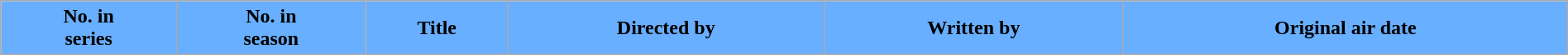<table class="wikitable plainrowheaders" style="width:100%; margin:auto; background:#FFFFF;">
<tr>
<th scope="col" style="background:#69AFFF; color:#000;">No. in<br>series</th>
<th scope="col" style="background:#69AFFF; color:#000;">No. in<br>season</th>
<th scope="col" style="background:#69AFFF; color:#000;">Title</th>
<th scope="col" style="background:#69AFFF; color:#000;">Directed by</th>
<th scope="col" style="background:#69AFFF; color:#000;">Written by</th>
<th scope="col" style="background:#69AFFF; color:#000;">Original air date<br>
























</th>
</tr>
</table>
